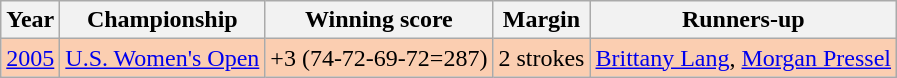<table class="wikitable">
<tr>
<th>Year</th>
<th>Championship</th>
<th>Winning score</th>
<th>Margin</th>
<th>Runners-up</th>
</tr>
<tr style="background:#FBCEB1;">
<td><a href='#'>2005</a></td>
<td><a href='#'>U.S. Women's Open</a></td>
<td>+3 (74-72-69-72=287)</td>
<td>2 strokes</td>
<td> <a href='#'>Brittany Lang</a>,  <a href='#'>Morgan Pressel</a></td>
</tr>
</table>
